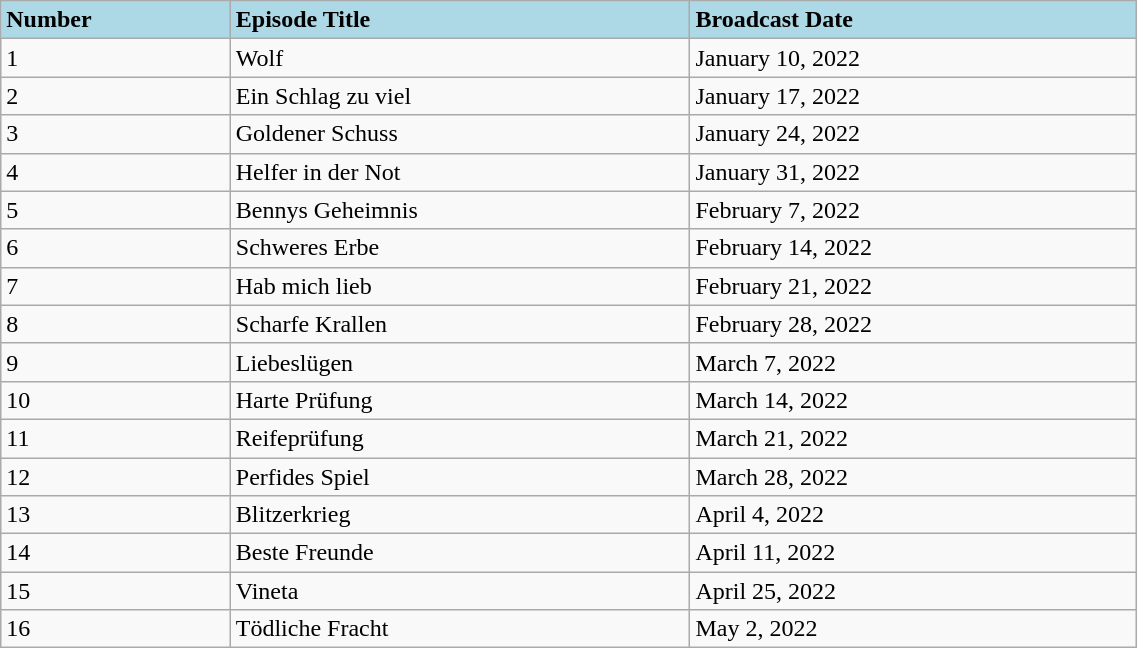<table class="wikitable" width="60%">
<tr>
<td bgcolor="#add8e6"><strong>Number</strong></td>
<td bgcolor="#add8e6"><strong>Episode Title</strong></td>
<td bgcolor="#add8e6"><strong>Broadcast Date</strong></td>
</tr>
<tr>
<td>1</td>
<td>Wolf</td>
<td>January 10, 2022</td>
</tr>
<tr>
<td>2</td>
<td>Ein Schlag zu viel</td>
<td>January 17, 2022</td>
</tr>
<tr>
<td>3</td>
<td>Goldener Schuss</td>
<td>January 24, 2022</td>
</tr>
<tr>
<td>4</td>
<td>Helfer in der Not</td>
<td>January 31, 2022</td>
</tr>
<tr>
<td>5</td>
<td>Bennys Geheimnis</td>
<td>February 7, 2022</td>
</tr>
<tr>
<td>6</td>
<td>Schweres Erbe</td>
<td>February 14, 2022</td>
</tr>
<tr>
<td>7</td>
<td>Hab mich lieb</td>
<td>February 21, 2022</td>
</tr>
<tr>
<td>8</td>
<td>Scharfe Krallen</td>
<td>February 28, 2022</td>
</tr>
<tr>
<td>9</td>
<td>Liebeslügen</td>
<td>March 7, 2022</td>
</tr>
<tr>
<td>10</td>
<td>Harte Prüfung</td>
<td>March 14, 2022</td>
</tr>
<tr>
<td>11</td>
<td>Reifeprüfung</td>
<td>March 21, 2022</td>
</tr>
<tr>
<td>12</td>
<td>Perfides Spiel</td>
<td>March 28, 2022</td>
</tr>
<tr>
<td>13</td>
<td>Blitzerkrieg</td>
<td>April 4, 2022</td>
</tr>
<tr>
<td>14</td>
<td>Beste Freunde</td>
<td>April 11, 2022</td>
</tr>
<tr>
<td>15</td>
<td>Vineta</td>
<td>April 25, 2022</td>
</tr>
<tr>
<td>16</td>
<td>Tödliche Fracht</td>
<td>May 2, 2022</td>
</tr>
</table>
